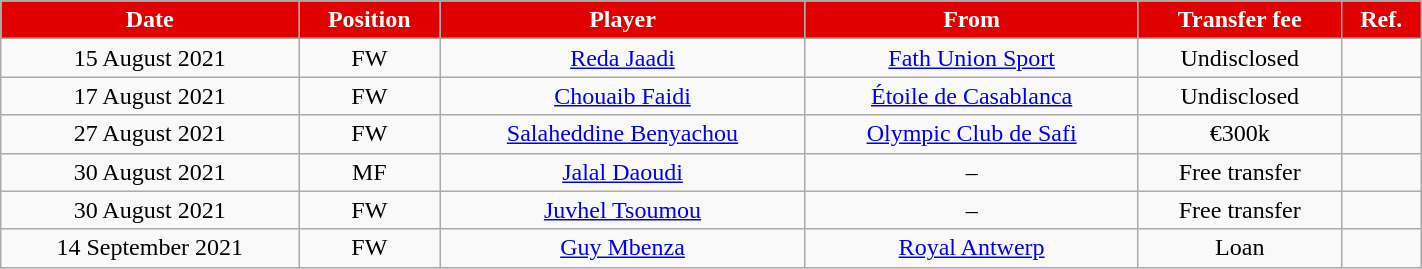<table class="wikitable" style="text-align:center;width:75%;">
<tr>
<th scope="col" style="background:#E00000; color:white">Date</th>
<th scope="col" style="background:#E00000; color:white">Position</th>
<th scope="col" style="background:#E00000; color:white">Player</th>
<th style="background:#E00000; color:white;">From</th>
<th style="background:#E00000; color:white;">Transfer fee</th>
<th style="background:#E00000; color:white;">Ref.</th>
</tr>
<tr>
<td>15 August 2021</td>
<td>FW</td>
<td> <a href='#'>Reda Jaadi</a></td>
<td><a href='#'>Fath Union Sport</a></td>
<td>Undisclosed</td>
<td></td>
</tr>
<tr>
<td>17 August 2021</td>
<td>FW</td>
<td> <a href='#'>Chouaib Faidi</a></td>
<td><a href='#'>Étoile de Casablanca</a></td>
<td>Undisclosed</td>
<td></td>
</tr>
<tr>
<td>27 August 2021</td>
<td>FW</td>
<td> <a href='#'>Salaheddine Benyachou</a></td>
<td><a href='#'>Olympic Club de Safi</a></td>
<td>€300k</td>
<td></td>
</tr>
<tr>
<td>30 August 2021</td>
<td>MF</td>
<td> <a href='#'>Jalal Daoudi</a></td>
<td>–</td>
<td>Free transfer</td>
<td></td>
</tr>
<tr>
<td>30 August 2021</td>
<td>FW</td>
<td> <a href='#'>Juvhel Tsoumou</a></td>
<td>–</td>
<td>Free transfer</td>
<td></td>
</tr>
<tr>
<td>14 September 2021</td>
<td>FW</td>
<td> <a href='#'>Guy Mbenza</a></td>
<td> <a href='#'>Royal Antwerp</a></td>
<td>Loan</td>
<td></td>
</tr>
</table>
